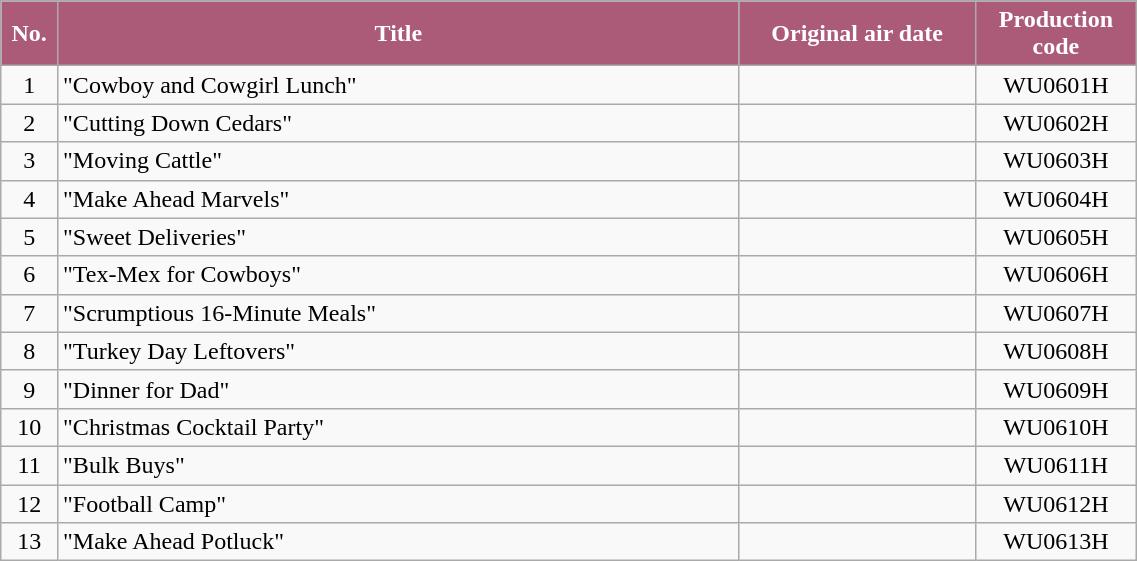<table class="wikitable plainrowheaders" style="width:60%;">
<tr>
<th style="background-color: #ab5b78; color: #FFFFFF;" width=5%>No.</th>
<th style="background-color: #ab5b78; color: #FFFFFF;" width=60%>Title</th>
<th style="background-color: #ab5b78; color: #FFFFFF;">Original air date</th>
<th style="background-color: #ab5b78; color: #FFFFFF;">Production<br>code</th>
</tr>
<tr>
<td align=center>1</td>
<td>"Cowboy and Cowgirl Lunch"</td>
<td align=center></td>
<td align=center>WU0601H</td>
</tr>
<tr>
<td align=center>2</td>
<td>"Cutting Down Cedars"</td>
<td align=center></td>
<td align=center>WU0602H</td>
</tr>
<tr>
<td align=center>3</td>
<td>"Moving Cattle"</td>
<td align=center></td>
<td align=center>WU0603H</td>
</tr>
<tr>
<td align=center>4</td>
<td>"Make Ahead Marvels"</td>
<td align=center></td>
<td align=center>WU0604H</td>
</tr>
<tr>
<td align=center>5</td>
<td>"Sweet Deliveries"</td>
<td align=center></td>
<td align=center>WU0605H</td>
</tr>
<tr>
<td align=center>6</td>
<td>"Tex-Mex for Cowboys"</td>
<td align=center></td>
<td align=center>WU0606H</td>
</tr>
<tr>
<td align=center>7</td>
<td>"Scrumptious 16-Minute Meals"</td>
<td align=center></td>
<td align=center>WU0607H</td>
</tr>
<tr>
<td align=center>8</td>
<td>"Turkey Day Leftovers"</td>
<td align=center></td>
<td align=center>WU0608H</td>
</tr>
<tr>
<td align=center>9</td>
<td>"Dinner for Dad"</td>
<td align=center></td>
<td align=center>WU0609H</td>
</tr>
<tr>
<td align=center>10</td>
<td>"Christmas Cocktail Party"</td>
<td align=center></td>
<td align=center>WU0610H</td>
</tr>
<tr>
<td align=center>11</td>
<td>"Bulk Buys"</td>
<td align=center></td>
<td align=center>WU0611H</td>
</tr>
<tr>
<td align=center>12</td>
<td>"Football Camp"</td>
<td align=center></td>
<td align=center>WU0612H</td>
</tr>
<tr>
<td align=center>13</td>
<td>"Make Ahead Potluck"</td>
<td align=center></td>
<td align=center>WU0613H</td>
</tr>
</table>
